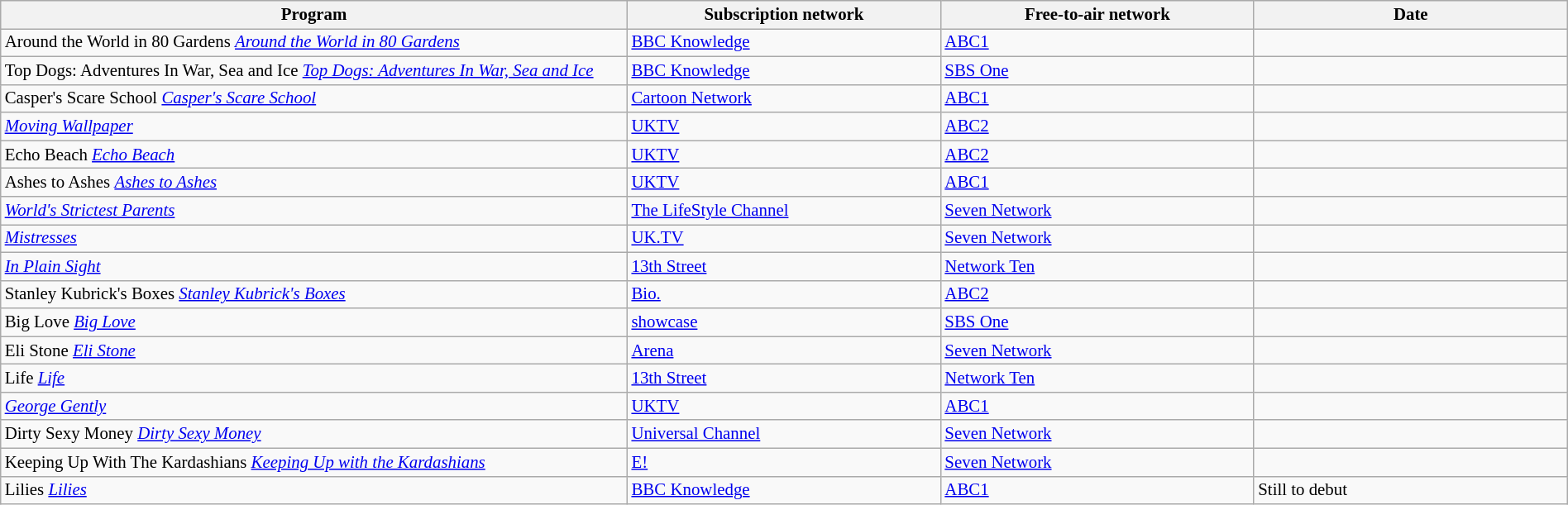<table class="wikitable sortable" width="100%" style="font-size:87%;">
<tr bgcolor="#efefef">
<th width=40%>Program</th>
<th width=20%>Subscription network</th>
<th width=20%>Free-to-air network</th>
<th width=20%>Date</th>
</tr>
<tr>
<td><span>Around the World in 80 Gardens</span>  <em><a href='#'>Around the World in 80 Gardens</a></em></td>
<td><a href='#'>BBC Knowledge</a></td>
<td><a href='#'>ABC1</a></td>
<td></td>
</tr>
<tr>
<td><span>Top Dogs: Adventures In War, Sea and Ice</span>  <em><a href='#'>Top Dogs: Adventures In War, Sea and Ice</a></em></td>
<td><a href='#'>BBC Knowledge</a></td>
<td><a href='#'>SBS One</a></td>
<td></td>
</tr>
<tr>
<td><span>Casper's Scare School</span>  <em><a href='#'>Casper's Scare School</a></em></td>
<td><a href='#'>Cartoon Network</a></td>
<td><a href='#'>ABC1</a></td>
<td></td>
</tr>
<tr>
<td> <em><a href='#'>Moving Wallpaper</a></em></td>
<td><a href='#'>UKTV</a></td>
<td><a href='#'>ABC2</a></td>
<td></td>
</tr>
<tr>
<td><span>Echo Beach</span>  <em><a href='#'>Echo Beach</a></em></td>
<td><a href='#'>UKTV</a></td>
<td><a href='#'>ABC2</a></td>
<td></td>
</tr>
<tr>
<td><span>Ashes to Ashes</span>  <em><a href='#'>Ashes to Ashes</a></em></td>
<td><a href='#'>UKTV</a></td>
<td><a href='#'>ABC1</a></td>
<td></td>
</tr>
<tr>
<td> <em><a href='#'>World's Strictest Parents</a></em></td>
<td><a href='#'>The LifeStyle Channel</a></td>
<td><a href='#'>Seven Network</a></td>
<td></td>
</tr>
<tr>
<td> <em><a href='#'>Mistresses</a></em></td>
<td><a href='#'>UK.TV</a></td>
<td><a href='#'>Seven Network</a></td>
<td></td>
</tr>
<tr>
<td> <em><a href='#'>In Plain Sight</a></em></td>
<td><a href='#'>13th Street</a></td>
<td><a href='#'>Network Ten</a></td>
<td></td>
</tr>
<tr>
<td><span>Stanley Kubrick's Boxes</span>  <em><a href='#'>Stanley Kubrick's Boxes</a></em></td>
<td><a href='#'>Bio.</a></td>
<td><a href='#'>ABC2</a></td>
<td></td>
</tr>
<tr>
<td><span>Big Love</span>  <em><a href='#'>Big Love</a></em></td>
<td><a href='#'>showcase</a></td>
<td><a href='#'>SBS One</a></td>
<td></td>
</tr>
<tr>
<td><span>Eli Stone</span>  <em><a href='#'>Eli Stone</a></em></td>
<td><a href='#'>Arena</a></td>
<td><a href='#'>Seven Network</a></td>
<td></td>
</tr>
<tr>
<td><span>Life</span>  <em><a href='#'>Life</a></em></td>
<td><a href='#'>13th Street</a></td>
<td><a href='#'>Network Ten</a></td>
<td></td>
</tr>
<tr>
<td> <em><a href='#'>George Gently</a></em></td>
<td><a href='#'>UKTV</a></td>
<td><a href='#'>ABC1</a></td>
<td></td>
</tr>
<tr>
<td><span>Dirty Sexy Money</span>  <em><a href='#'>Dirty Sexy Money</a></em></td>
<td><a href='#'>Universal Channel</a></td>
<td><a href='#'>Seven Network</a></td>
<td></td>
</tr>
<tr>
<td><span>Keeping Up With The Kardashians</span>  <em><a href='#'>Keeping Up with the Kardashians</a></em></td>
<td><a href='#'>E!</a></td>
<td><a href='#'>Seven Network</a></td>
<td></td>
</tr>
<tr>
<td><span>Lilies</span>  <em><a href='#'>Lilies</a></em></td>
<td><a href='#'>BBC Knowledge</a></td>
<td><a href='#'>ABC1</a></td>
<td>Still to debut</td>
</tr>
</table>
